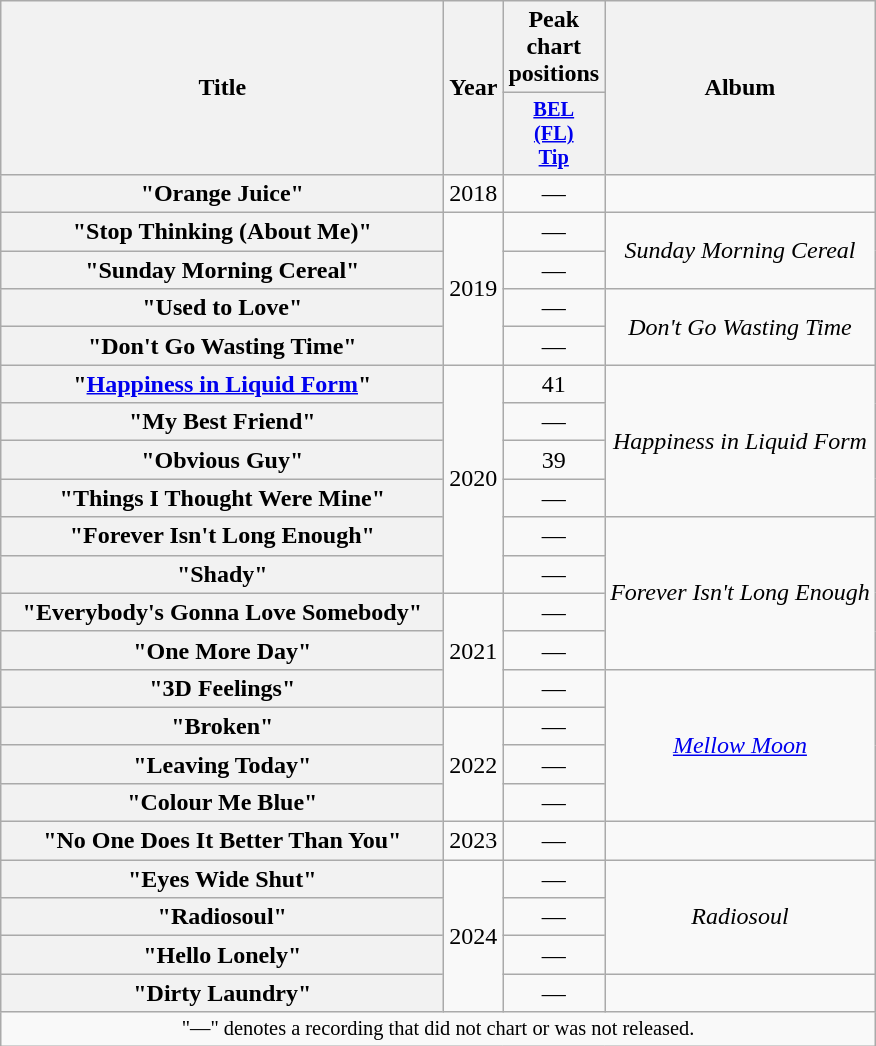<table class="wikitable plainrowheaders" style="text-align:center;">
<tr>
<th scope="col" rowspan="2" style="width:18em;">Title</th>
<th scope="col" rowspan="2" style="width:1em;">Year</th>
<th scope="col">Peak chart positions</th>
<th scope="col" rowspan="2">Album</th>
</tr>
<tr>
<th scope="col" style="width:3em;font-size:85%;"><a href='#'>BEL<br>(FL)<br>Tip</a><br></th>
</tr>
<tr>
<th scope="row">"Orange Juice"</th>
<td>2018</td>
<td>—</td>
<td></td>
</tr>
<tr>
<th scope="row">"Stop Thinking (About Me)"</th>
<td rowspan="4">2019</td>
<td>—</td>
<td rowspan="2"><em>Sunday Morning Cereal</em></td>
</tr>
<tr>
<th scope="row">"Sunday Morning Cereal"</th>
<td>—</td>
</tr>
<tr>
<th scope="row">"Used to Love"</th>
<td>—</td>
<td rowspan="2"><em>Don't Go Wasting Time</em></td>
</tr>
<tr>
<th scope="row">"Don't Go Wasting Time"</th>
<td>—</td>
</tr>
<tr>
<th scope="row">"<a href='#'>Happiness in Liquid Form</a>"</th>
<td rowspan="6">2020</td>
<td>41</td>
<td rowspan="4"><em>Happiness in Liquid Form</em></td>
</tr>
<tr>
<th scope="row">"My Best Friend"<br></th>
<td>—</td>
</tr>
<tr>
<th scope="row">"Obvious Guy"</th>
<td>39</td>
</tr>
<tr>
<th scope="row">"Things I Thought Were Mine"</th>
<td>—</td>
</tr>
<tr>
<th scope="row">"Forever Isn't Long Enough"</th>
<td>—</td>
<td rowspan="4"><em>Forever Isn't Long Enough</em></td>
</tr>
<tr>
<th scope="row">"Shady"</th>
<td>—</td>
</tr>
<tr>
<th scope="row">"Everybody's Gonna Love Somebody"</th>
<td rowspan="3">2021</td>
<td>—</td>
</tr>
<tr>
<th scope="row">"One More Day" <br></th>
<td>—</td>
</tr>
<tr>
<th scope="row">"3D Feelings"</th>
<td>—</td>
<td rowspan="4"><em><a href='#'>Mellow Moon</a></em></td>
</tr>
<tr>
<th scope="row">"Broken"</th>
<td rowspan="3">2022</td>
<td>—</td>
</tr>
<tr>
<th scope="row">"Leaving Today"</th>
<td>—</td>
</tr>
<tr>
<th scope="row">"Colour Me Blue"</th>
<td>—</td>
</tr>
<tr>
<th scope="row">"No One Does It Better Than You" <br></th>
<td>2023</td>
<td>—</td>
<td></td>
</tr>
<tr>
<th scope="row">"Eyes Wide Shut"</th>
<td rowspan="4">2024</td>
<td>—</td>
<td rowspan="3"><em>Radiosoul</em></td>
</tr>
<tr>
<th scope="row">"Radiosoul"</th>
<td>—</td>
</tr>
<tr>
<th scope="row">"Hello Lonely"</th>
<td>—</td>
</tr>
<tr>
<th scope="row">"Dirty Laundry"</th>
<td>—</td>
<td></td>
</tr>
<tr>
<td colspan="20" style="text-align:center; font-size:85%;">"—" denotes a recording that did not chart or was not released.</td>
</tr>
</table>
